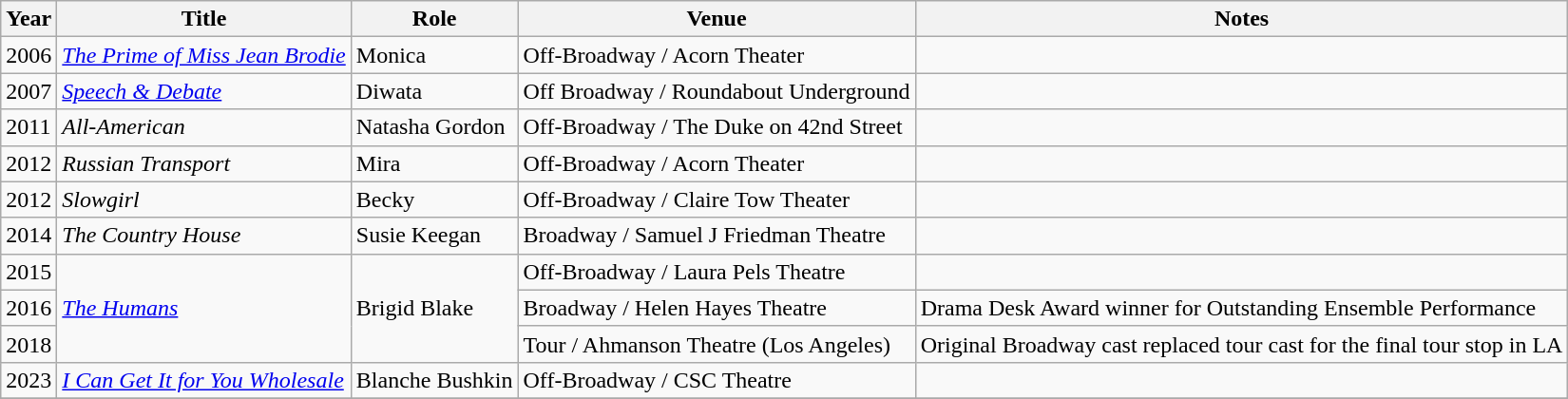<table class="wikitable">
<tr>
<th>Year</th>
<th>Title</th>
<th>Role</th>
<th>Venue</th>
<th>Notes</th>
</tr>
<tr>
<td>2006</td>
<td><em><a href='#'>The Prime of Miss Jean Brodie</a></em></td>
<td>Monica</td>
<td>Off-Broadway / Acorn Theater</td>
<td></td>
</tr>
<tr>
<td>2007</td>
<td><em><a href='#'>Speech & Debate</a></em></td>
<td>Diwata</td>
<td>Off Broadway / Roundabout Underground</td>
<td></td>
</tr>
<tr>
<td>2011</td>
<td><em>All-American</em></td>
<td>Natasha Gordon</td>
<td>Off-Broadway / The Duke on 42nd Street</td>
<td></td>
</tr>
<tr>
<td>2012</td>
<td><em>Russian Transport</em></td>
<td>Mira</td>
<td>Off-Broadway / Acorn Theater</td>
<td></td>
</tr>
<tr>
<td>2012</td>
<td><em>Slowgirl</em></td>
<td>Becky</td>
<td>Off-Broadway / Claire Tow Theater</td>
<td></td>
</tr>
<tr>
<td>2014</td>
<td><em>The Country House</em></td>
<td>Susie Keegan</td>
<td>Broadway / Samuel J Friedman Theatre</td>
<td></td>
</tr>
<tr>
<td>2015</td>
<td rowspan=3><em><a href='#'>The Humans</a></em></td>
<td rowspan=3>Brigid Blake</td>
<td>Off-Broadway / Laura Pels Theatre</td>
<td></td>
</tr>
<tr>
<td>2016</td>
<td>Broadway / Helen Hayes Theatre</td>
<td>Drama Desk Award winner for Outstanding Ensemble Performance</td>
</tr>
<tr>
<td>2018</td>
<td>Tour / Ahmanson Theatre (Los Angeles)</td>
<td>Original Broadway cast replaced tour cast for the final tour stop in LA</td>
</tr>
<tr>
<td>2023</td>
<td><em><a href='#'>I Can Get It for You Wholesale</a></em></td>
<td>Blanche Bushkin</td>
<td>Off-Broadway / CSC Theatre</td>
<td></td>
</tr>
<tr>
</tr>
</table>
